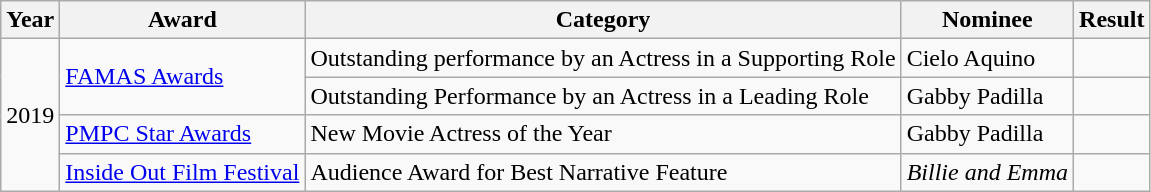<table class="wikitable">
<tr>
<th>Year</th>
<th>Award</th>
<th>Category</th>
<th>Nominee</th>
<th>Result</th>
</tr>
<tr>
<td rowspan="4">2019</td>
<td rowspan="2"><a href='#'>FAMAS Awards</a></td>
<td>Outstanding performance by an Actress in a Supporting Role</td>
<td>Cielo Aquino</td>
<td></td>
</tr>
<tr>
<td>Outstanding Performance by an Actress in a Leading Role</td>
<td>Gabby Padilla</td>
<td></td>
</tr>
<tr>
<td><a href='#'>PMPC Star Awards</a></td>
<td>New Movie Actress of the Year</td>
<td>Gabby Padilla</td>
<td></td>
</tr>
<tr>
<td><a href='#'>Inside Out Film Festival</a></td>
<td>Audience Award for Best Narrative Feature</td>
<td><em>Billie and Emma</em></td>
<td></td>
</tr>
</table>
